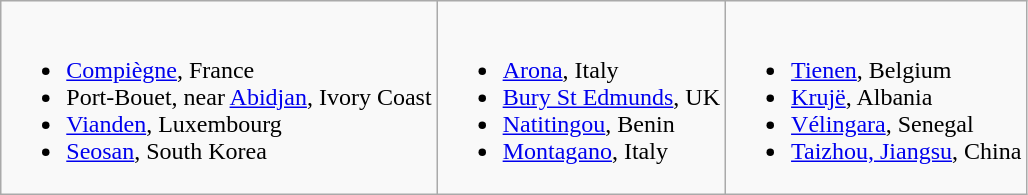<table class="wikitable">
<tr valign="top">
<td><br><ul><li> <a href='#'>Compiègne</a>, France</li><li> Port-Bouet, near <a href='#'>Abidjan</a>, Ivory Coast</li><li> <a href='#'>Vianden</a>, Luxembourg</li><li> <a href='#'>Seosan</a>, South Korea</li></ul></td>
<td><br><ul><li> <a href='#'>Arona</a>, Italy</li><li> <a href='#'>Bury St Edmunds</a>, UK</li><li> <a href='#'>Natitingou</a>, Benin</li><li> <a href='#'>Montagano</a>, Italy</li></ul></td>
<td><br><ul><li> <a href='#'>Tienen</a>, Belgium</li><li> <a href='#'>Krujë</a>, Albania</li><li> <a href='#'>Vélingara</a>, Senegal</li><li> <a href='#'>Taizhou, Jiangsu</a>, China</li></ul></td>
</tr>
</table>
